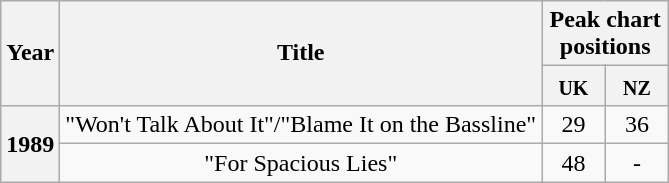<table class="wikitable" style="text-align:center;">
<tr>
<th rowspan="2">Year</th>
<th rowspan="2">Title</th>
<th colspan="2">Peak chart positions</th>
</tr>
<tr style="line-height:1.2">
<th width="35"><small>UK<br></small></th>
<th width="35"><small>NZ<br></small></th>
</tr>
<tr>
<th rowspan="2">1989</th>
<td>"Won't Talk About It"/"Blame It on the Bassline"</td>
<td style="text-align:center;">29</td>
<td style="text-align:center;">36</td>
</tr>
<tr>
<td>"For Spacious Lies"</td>
<td style="text-align:center;">48</td>
<td style="text-align:center;">-</td>
</tr>
</table>
